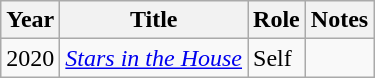<table class="wikitable sortable">
<tr>
<th>Year</th>
<th>Title</th>
<th>Role</th>
<th>Notes</th>
</tr>
<tr>
<td>2020</td>
<td><em><a href='#'>Stars in the House</a></em></td>
<td>Self</td>
<td></td>
</tr>
</table>
